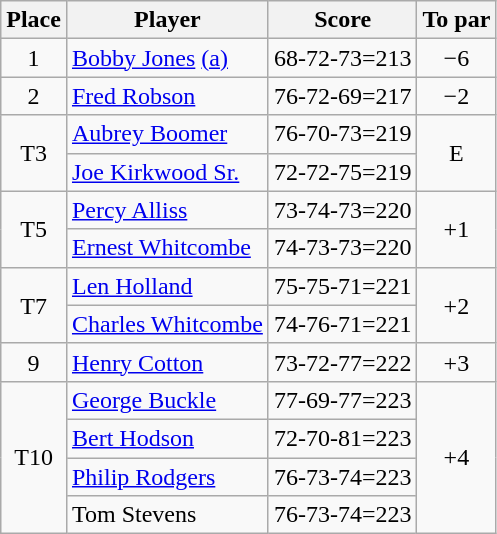<table class=wikitable>
<tr>
<th>Place</th>
<th>Player</th>
<th>Score</th>
<th>To par</th>
</tr>
<tr>
<td align=center>1</td>
<td> <a href='#'>Bobby Jones</a> <a href='#'>(a)</a></td>
<td>68-72-73=213</td>
<td align=center>−6</td>
</tr>
<tr>
<td align=center>2</td>
<td> <a href='#'>Fred Robson</a></td>
<td>76-72-69=217</td>
<td align=center>−2</td>
</tr>
<tr>
<td rowspan=2 align=center>T3</td>
<td> <a href='#'>Aubrey Boomer</a></td>
<td>76-70-73=219</td>
<td rowspan=2 align=center>E</td>
</tr>
<tr>
<td> <a href='#'>Joe Kirkwood Sr.</a></td>
<td>72-72-75=219</td>
</tr>
<tr>
<td rowspan=2 align=center>T5</td>
<td> <a href='#'>Percy Alliss</a></td>
<td>73-74-73=220</td>
<td rowspan=2 align=center>+1</td>
</tr>
<tr>
<td> <a href='#'>Ernest Whitcombe</a></td>
<td>74-73-73=220</td>
</tr>
<tr>
<td rowspan=2 align=center>T7</td>
<td> <a href='#'>Len Holland</a></td>
<td>75-75-71=221</td>
<td rowspan=2 align=center>+2</td>
</tr>
<tr>
<td> <a href='#'>Charles Whitcombe</a></td>
<td>74-76-71=221</td>
</tr>
<tr>
<td align=center>9</td>
<td> <a href='#'>Henry Cotton</a></td>
<td>73-72-77=222</td>
<td align=center>+3</td>
</tr>
<tr>
<td rowspan=4 align=center>T10</td>
<td> <a href='#'>George Buckle</a></td>
<td>77-69-77=223</td>
<td rowspan=4 align=center>+4</td>
</tr>
<tr>
<td> <a href='#'>Bert Hodson</a></td>
<td>72-70-81=223</td>
</tr>
<tr>
<td> <a href='#'>Philip Rodgers</a></td>
<td>76-73-74=223</td>
</tr>
<tr>
<td> Tom Stevens</td>
<td>76-73-74=223</td>
</tr>
</table>
